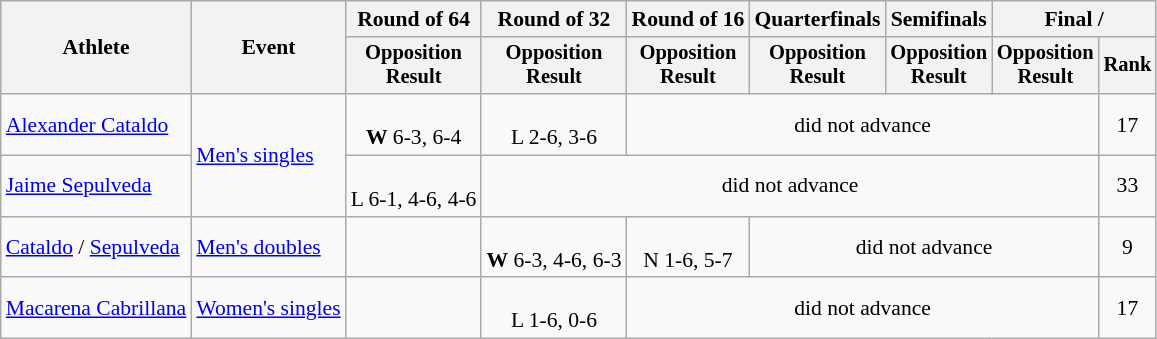<table class="wikitable" style="font-size:90%;">
<tr>
<th rowspan=2>Athlete</th>
<th rowspan=2>Event</th>
<th>Round of 64</th>
<th>Round of 32</th>
<th>Round of 16</th>
<th>Quarterfinals</th>
<th>Semifinals</th>
<th colspan=2>Final / </th>
</tr>
<tr style="font-size:95%">
<th>Opposition<br>Result</th>
<th>Opposition<br>Result</th>
<th>Opposition<br>Result</th>
<th>Opposition<br>Result</th>
<th>Opposition<br>Result</th>
<th>Opposition<br>Result</th>
<th>Rank</th>
</tr>
<tr align=center>
<td align=left><a href='#'>Alexander Cataldo</a></td>
<td rowspan=2 align=left><a href='#'>Men's singles</a></td>
<td><br><strong>W</strong> 6-3, 6-4</td>
<td><br>L 2-6, 3-6</td>
<td colspan="4">did not advance</td>
<td>17</td>
</tr>
<tr align=center>
<td align=left><a href='#'>Jaime Sepulveda</a></td>
<td><br>L 6-1, 4-6, 4-6</td>
<td colspan="5">did not advance</td>
<td>33</td>
</tr>
<tr align=center>
<td align=left><a href='#'>Cataldo</a> / <a href='#'>Sepulveda</a></td>
<td align=left><a href='#'>Men's doubles</a></td>
<td></td>
<td><br><strong>W</strong> 6-3, 4-6, 6-3</td>
<td><br>N 1-6, 5-7</td>
<td colspan="3">did not advance</td>
<td>9</td>
</tr>
<tr align=center>
<td align=left><a href='#'>Macarena Cabrillana</a></td>
<td align=left><a href='#'>Women's singles</a></td>
<td></td>
<td><br>L 1-6, 0-6</td>
<td colspan="4">did not advance</td>
<td>17</td>
</tr>
</table>
